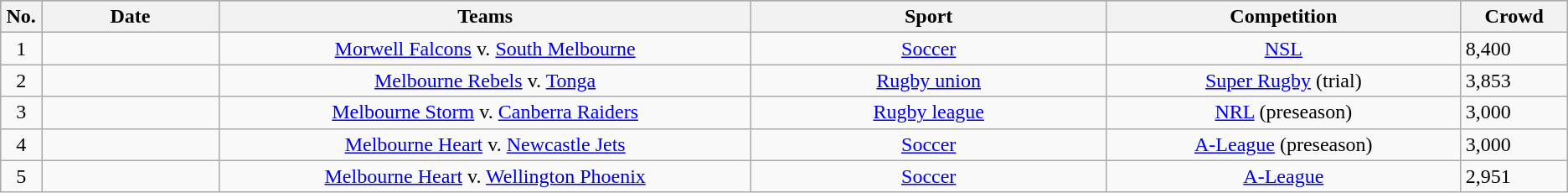<table class="wikitable sortable">
<tr style="background:#bdb76b;">
<th width=1%>No.</th>
<th width=10%>Date</th>
<th width=30%>Teams</th>
<th width=20%>Sport</th>
<th width=20%>Competition</th>
<th width=6%>Crowd</th>
</tr>
<tr>
<td align=center>1</td>
<td align=center></td>
<td align=center><a href='#'>Morwell Falcons</a> v. <a href='#'>South Melbourne</a></td>
<td align=center><a href='#'>Soccer</a></td>
<td align=center><a href='#'>NSL</a></td>
<td>8,400</td>
</tr>
<tr>
<td align=center>2</td>
<td align=center></td>
<td align=center><a href='#'>Melbourne Rebels</a> v. <a href='#'>Tonga</a></td>
<td align=center><a href='#'>Rugby union</a></td>
<td align=center><a href='#'>Super Rugby</a> (trial)</td>
<td>3,853</td>
</tr>
<tr>
<td align=center>3</td>
<td align=center></td>
<td align=center><a href='#'>Melbourne Storm</a> v. <a href='#'>Canberra Raiders</a></td>
<td align=center><a href='#'>Rugby league</a></td>
<td align=center><a href='#'>NRL</a> (preseason)</td>
<td>3,000</td>
</tr>
<tr>
<td align=center>4</td>
<td align=center></td>
<td align=center><a href='#'>Melbourne Heart</a> v. <a href='#'>Newcastle Jets</a></td>
<td align=center><a href='#'>Soccer</a></td>
<td align=center><a href='#'>A-League</a> (preseason)</td>
<td>3,000</td>
</tr>
<tr>
<td align=center>5</td>
<td align=center></td>
<td align=center><a href='#'>Melbourne Heart</a> v. <a href='#'>Wellington Phoenix</a></td>
<td align=center><a href='#'>Soccer</a></td>
<td align=center><a href='#'>A-League</a></td>
<td>2,951</td>
</tr>
</table>
